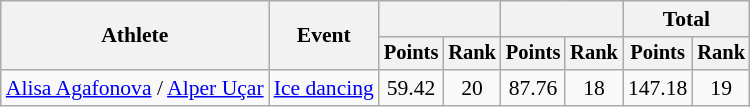<table class="wikitable" style="font-size:90%">
<tr>
<th rowspan="2">Athlete</th>
<th rowspan="2">Event</th>
<th colspan="2"></th>
<th colspan="2"></th>
<th colspan="2">Total</th>
</tr>
<tr style="font-size:95%">
<th>Points</th>
<th>Rank</th>
<th>Points</th>
<th>Rank</th>
<th>Points</th>
<th>Rank</th>
</tr>
<tr align=center>
<td align=left><a href='#'>Alisa Agafonova</a> / <a href='#'>Alper Uçar</a></td>
<td align=left><a href='#'>Ice dancing</a></td>
<td>59.42</td>
<td>20</td>
<td>87.76</td>
<td>18</td>
<td>147.18</td>
<td>19</td>
</tr>
</table>
